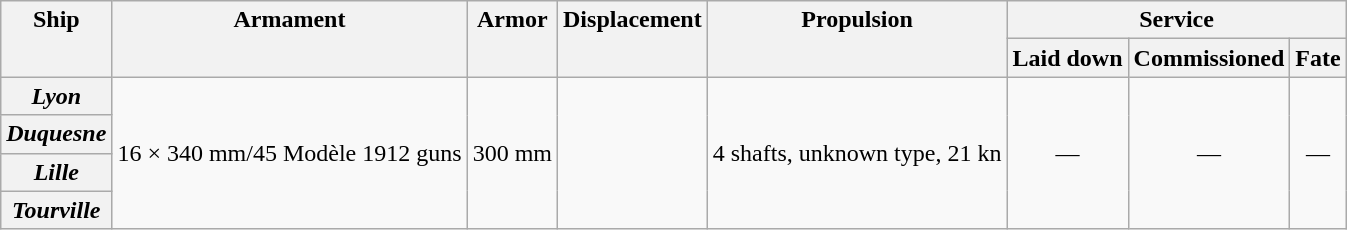<table class="wikitable plainrowheaders" style="text-align: center;">
<tr valign="top">
<th scope="col" rowspan="2">Ship</th>
<th scope="col" rowspan="2">Armament</th>
<th scope="col" rowspan="2">Armor</th>
<th scope="col" rowspan="2">Displacement</th>
<th scope="col" rowspan="2">Propulsion</th>
<th scope="col" colspan="3">Service</th>
</tr>
<tr valign="top">
<th scope="col">Laid down</th>
<th scope="col">Commissioned</th>
<th scope="col">Fate</th>
</tr>
<tr valign="center">
<th scope="row"><em>Lyon</em></th>
<td rowspan="4">16 × 340 mm/45 Modèle 1912 guns</td>
<td rowspan="4">300 mm</td>
<td rowspan="4"></td>
<td rowspan="4">4 shafts, unknown type, 21 kn</td>
<td rowspan="4">—</td>
<td rowspan="4">—</td>
<td rowspan="4">—</td>
</tr>
<tr valign="center">
<th scope="row"><em>Duquesne</em></th>
</tr>
<tr valign="center">
<th scope="row"><em>Lille</em></th>
</tr>
<tr valign="center">
<th scope="row"><em>Tourville</em></th>
</tr>
</table>
